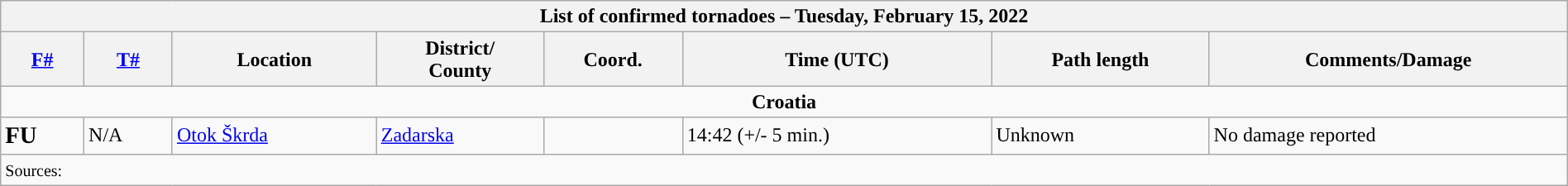<table class="wikitable collapsible" width="100%">
<tr>
<th colspan="8">List of confirmed tornadoes – Tuesday, February 15, 2022</th>
</tr>
<tr>
<th><a href='#'>F#</a></th>
<th><a href='#'>T#</a></th>
<th>Location</th>
<th>District/<br>County</th>
<th>Coord.</th>
<th>Time (UTC)</th>
<th>Path length</th>
<th>Comments/Damage</th>
</tr>
<tr>
<td colspan="8" align=center><strong>Croatia</strong></td>
</tr>
<tr>
<td><big><strong>FU</strong></big></td>
<td>N/A</td>
<td><a href='#'>Otok Škrda</a></td>
<td><a href='#'>Zadarska</a></td>
<td></td>
<td>14:42 (+/- 5 min.)</td>
<td>Unknown</td>
<td>No damage reported</td>
</tr>
<tr>
<td colspan="8"><small>Sources:  </small></td>
</tr>
</table>
